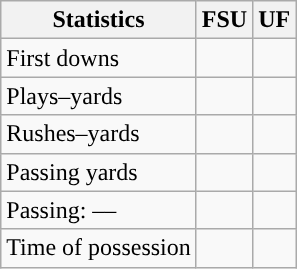<table class="wikitable" style="float:left">
<tr>
<th>Statistics</th>
<th>FSU</th>
<th>UF</th>
</tr>
<tr>
<td>First downs</td>
<td></td>
<td></td>
</tr>
<tr>
<td>Plays–yards</td>
<td></td>
<td></td>
</tr>
<tr>
<td>Rushes–yards</td>
<td></td>
<td></td>
</tr>
<tr>
<td>Passing yards</td>
<td></td>
<td></td>
</tr>
<tr>
<td>Passing: ––</td>
<td></td>
<td></td>
</tr>
<tr>
<td>Time of possession</td>
<td></td>
<td></td>
</tr>
</table>
